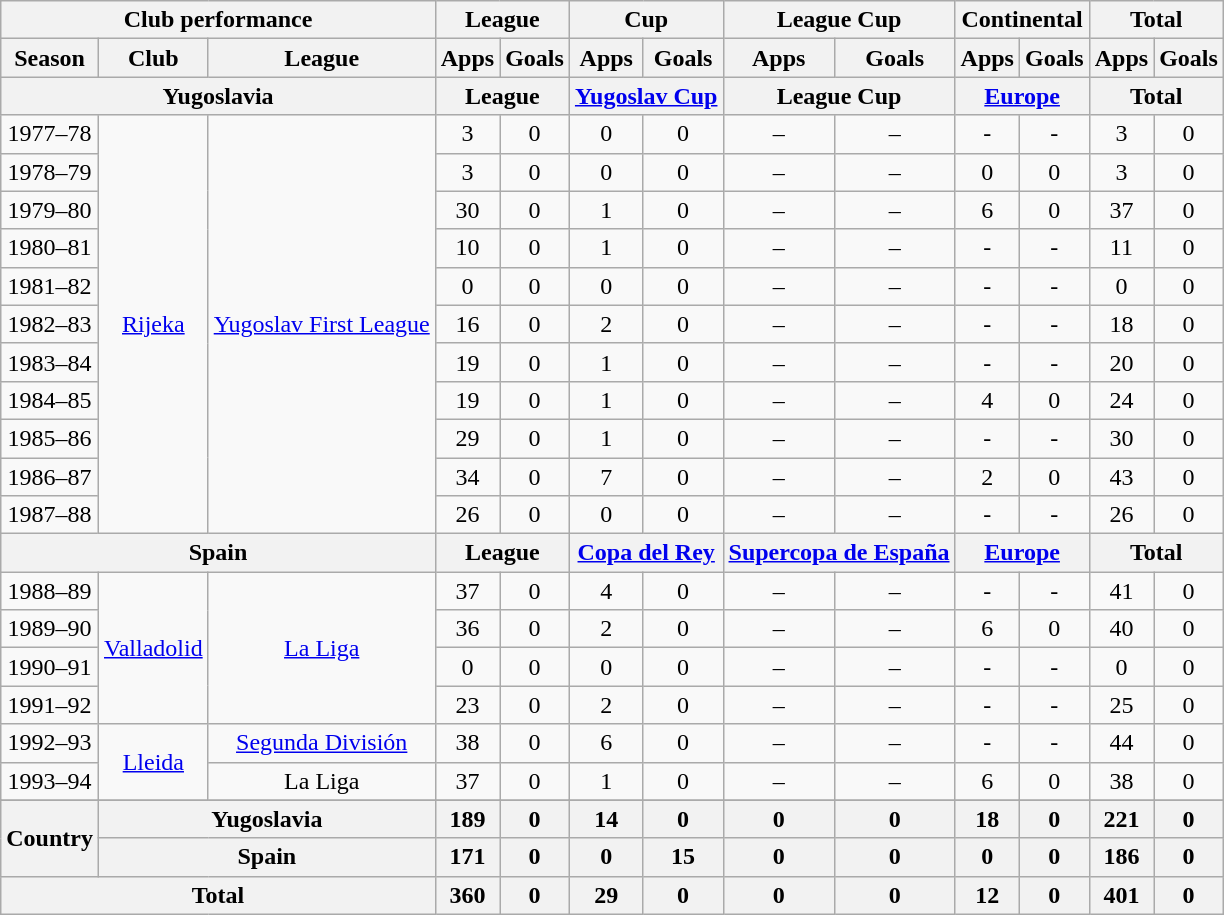<table class="wikitable" style="text-align:center;">
<tr>
<th colspan=3>Club performance</th>
<th colspan=2>League</th>
<th colspan=2>Cup</th>
<th colspan=2>League Cup</th>
<th colspan=2>Continental</th>
<th colspan=2>Total</th>
</tr>
<tr>
<th>Season</th>
<th>Club</th>
<th>League</th>
<th>Apps</th>
<th>Goals</th>
<th>Apps</th>
<th>Goals</th>
<th>Apps</th>
<th>Goals</th>
<th>Apps</th>
<th>Goals</th>
<th>Apps</th>
<th>Goals</th>
</tr>
<tr>
<th colspan=3>Yugoslavia</th>
<th colspan=2>League</th>
<th colspan=2><a href='#'>Yugoslav Cup</a></th>
<th colspan=2>League Cup</th>
<th colspan=2><a href='#'>Europe</a></th>
<th colspan=2>Total</th>
</tr>
<tr>
<td>1977–78</td>
<td rowspan="11"><a href='#'>Rijeka</a></td>
<td rowspan="11"><a href='#'>Yugoslav First League</a></td>
<td>3</td>
<td>0</td>
<td>0</td>
<td>0</td>
<td>–</td>
<td>–</td>
<td>-</td>
<td>-</td>
<td>3</td>
<td>0</td>
</tr>
<tr>
<td>1978–79</td>
<td>3</td>
<td>0</td>
<td>0</td>
<td>0</td>
<td>–</td>
<td>–</td>
<td>0</td>
<td>0</td>
<td>3</td>
<td>0</td>
</tr>
<tr>
<td>1979–80</td>
<td>30</td>
<td>0</td>
<td>1</td>
<td>0</td>
<td>–</td>
<td>–</td>
<td>6</td>
<td>0</td>
<td>37</td>
<td>0</td>
</tr>
<tr>
<td>1980–81</td>
<td>10</td>
<td>0</td>
<td>1</td>
<td>0</td>
<td>–</td>
<td>–</td>
<td>-</td>
<td>-</td>
<td>11</td>
<td>0</td>
</tr>
<tr>
<td>1981–82</td>
<td>0</td>
<td>0</td>
<td>0</td>
<td>0</td>
<td>–</td>
<td>–</td>
<td>-</td>
<td>-</td>
<td>0</td>
<td>0</td>
</tr>
<tr>
<td>1982–83</td>
<td>16</td>
<td>0</td>
<td>2</td>
<td>0</td>
<td>–</td>
<td>–</td>
<td>-</td>
<td>-</td>
<td>18</td>
<td>0</td>
</tr>
<tr>
<td>1983–84</td>
<td>19</td>
<td>0</td>
<td>1</td>
<td>0</td>
<td>–</td>
<td>–</td>
<td>-</td>
<td>-</td>
<td>20</td>
<td>0</td>
</tr>
<tr>
<td>1984–85</td>
<td>19</td>
<td>0</td>
<td>1</td>
<td>0</td>
<td>–</td>
<td>–</td>
<td>4</td>
<td>0</td>
<td>24</td>
<td>0</td>
</tr>
<tr>
<td>1985–86</td>
<td>29</td>
<td>0</td>
<td>1</td>
<td>0</td>
<td>–</td>
<td>–</td>
<td>-</td>
<td>-</td>
<td>30</td>
<td>0</td>
</tr>
<tr>
<td>1986–87</td>
<td>34</td>
<td>0</td>
<td>7</td>
<td>0</td>
<td>–</td>
<td>–</td>
<td>2</td>
<td>0</td>
<td>43</td>
<td>0</td>
</tr>
<tr>
<td>1987–88</td>
<td>26</td>
<td>0</td>
<td>0</td>
<td>0</td>
<td>–</td>
<td>–</td>
<td>-</td>
<td>-</td>
<td>26</td>
<td>0</td>
</tr>
<tr>
<th colspan=3>Spain</th>
<th colspan=2>League</th>
<th colspan=2><a href='#'>Copa del Rey</a></th>
<th colspan=2><a href='#'>Supercopa de España</a></th>
<th colspan=2><a href='#'>Europe</a></th>
<th colspan=2>Total</th>
</tr>
<tr>
<td>1988–89</td>
<td rowspan="4"><a href='#'>Valladolid</a></td>
<td rowspan="4"><a href='#'>La Liga</a></td>
<td>37</td>
<td>0</td>
<td>4</td>
<td>0</td>
<td>–</td>
<td>–</td>
<td>-</td>
<td>-</td>
<td>41</td>
<td>0</td>
</tr>
<tr>
<td>1989–90</td>
<td>36</td>
<td>0</td>
<td>2</td>
<td>0</td>
<td>–</td>
<td>–</td>
<td>6</td>
<td>0</td>
<td>40</td>
<td>0</td>
</tr>
<tr>
<td>1990–91</td>
<td>0</td>
<td>0</td>
<td>0</td>
<td>0</td>
<td>–</td>
<td>–</td>
<td>-</td>
<td>-</td>
<td>0</td>
<td>0</td>
</tr>
<tr>
<td>1991–92</td>
<td>23</td>
<td>0</td>
<td>2</td>
<td>0</td>
<td>–</td>
<td>–</td>
<td>-</td>
<td>-</td>
<td>25</td>
<td>0</td>
</tr>
<tr>
<td>1992–93</td>
<td rowspan="2"><a href='#'>Lleida</a></td>
<td rowspan="1"><a href='#'>Segunda División</a></td>
<td>38</td>
<td>0</td>
<td>6</td>
<td>0</td>
<td>–</td>
<td>–</td>
<td>-</td>
<td>-</td>
<td>44</td>
<td>0</td>
</tr>
<tr>
<td>1993–94</td>
<td rowspan="1">La Liga</td>
<td>37</td>
<td>0</td>
<td>1</td>
<td>0</td>
<td>–</td>
<td>–</td>
<td>6</td>
<td>0</td>
<td>38</td>
<td>0</td>
</tr>
<tr>
</tr>
<tr>
<th rowspan=2>Country</th>
<th colspan=2>Yugoslavia</th>
<th>189</th>
<th>0</th>
<th>14</th>
<th>0</th>
<th>0</th>
<th>0</th>
<th>18</th>
<th>0</th>
<th>221</th>
<th>0</th>
</tr>
<tr>
<th colspan=2>Spain</th>
<th>171</th>
<th>0</th>
<th>0</th>
<th>15</th>
<th>0</th>
<th>0</th>
<th>0</th>
<th>0</th>
<th>186</th>
<th>0</th>
</tr>
<tr>
<th colspan=3>Total</th>
<th>360</th>
<th>0</th>
<th>29</th>
<th>0</th>
<th>0</th>
<th>0</th>
<th>12</th>
<th>0</th>
<th>401</th>
<th>0</th>
</tr>
</table>
